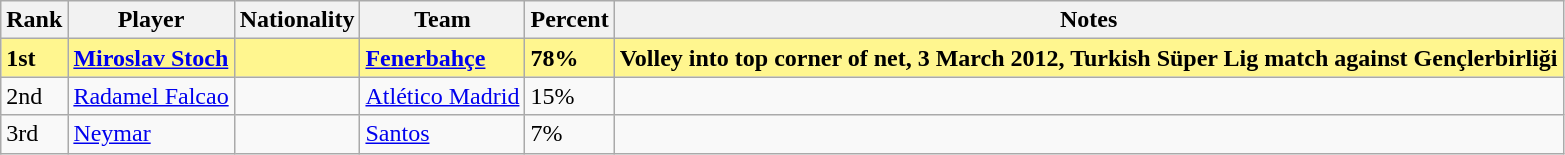<table class="wikitable">
<tr>
<th>Rank</th>
<th>Player</th>
<th>Nationality</th>
<th>Team</th>
<th>Percent</th>
<th>Notes</th>
</tr>
<tr style="background-color: #FFF68F; font-weight: bold;">
<td>1st</td>
<td><a href='#'>Miroslav Stoch</a></td>
<td></td>
<td> <a href='#'>Fenerbahçe</a></td>
<td>78%</td>
<td>Volley into top corner of net, 3 March 2012, Turkish Süper Lig match against Gençlerbirliği</td>
</tr>
<tr>
<td>2nd</td>
<td><a href='#'>Radamel Falcao</a></td>
<td></td>
<td> <a href='#'>Atlético Madrid</a></td>
<td>15%</td>
<td></td>
</tr>
<tr>
<td>3rd</td>
<td><a href='#'>Neymar</a></td>
<td></td>
<td> <a href='#'>Santos</a></td>
<td>7%</td>
<td></td>
</tr>
</table>
